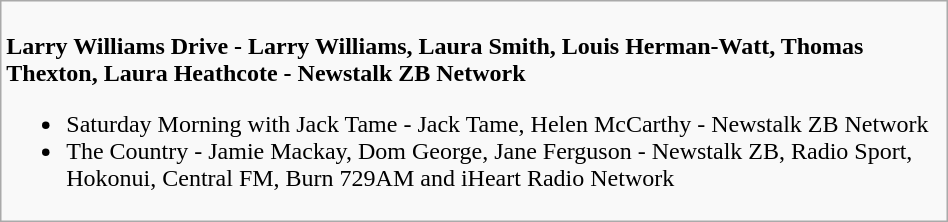<table class=wikitable width="50%">
<tr>
<td valign="top" width="50%"><br>
<strong>Larry Williams Drive - Larry Williams, Laura Smith, Louis Herman-Watt, Thomas Thexton, Laura Heathcote - Newstalk ZB Network</strong><ul><li>Saturday Morning with Jack Tame - Jack Tame, Helen McCarthy - Newstalk ZB Network</li><li>The Country - Jamie Mackay, Dom George, Jane Ferguson - Newstalk ZB, Radio Sport, Hokonui, Central FM, Burn 729AM and iHeart Radio Network</li></ul></td>
</tr>
</table>
